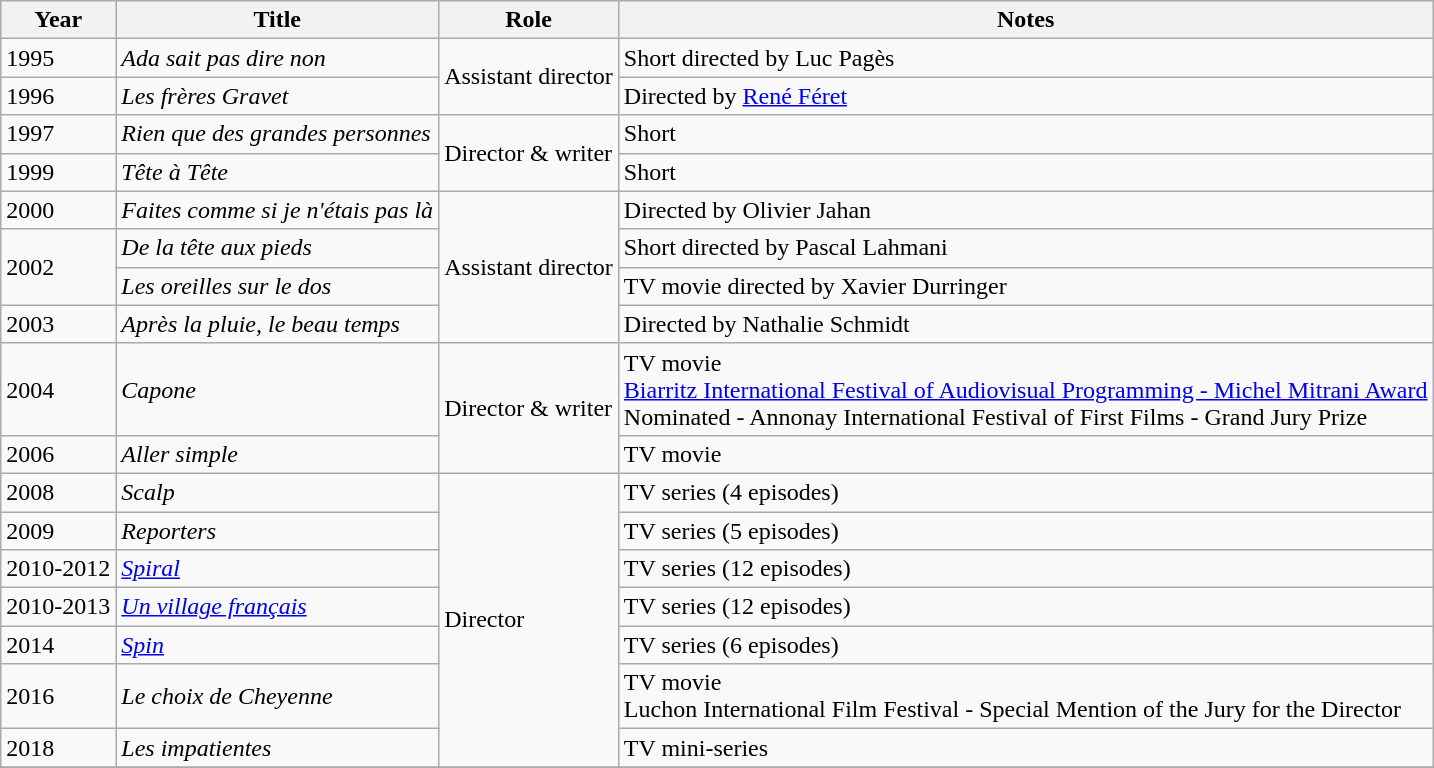<table class="wikitable sortable">
<tr>
<th>Year</th>
<th>Title</th>
<th>Role</th>
<th class="unsortable">Notes</th>
</tr>
<tr>
<td>1995</td>
<td><em>Ada sait pas dire non</em></td>
<td rowspan=2>Assistant director</td>
<td>Short directed by Luc Pagès</td>
</tr>
<tr>
<td>1996</td>
<td><em>Les frères Gravet</em></td>
<td>Directed by <a href='#'>René Féret</a></td>
</tr>
<tr>
<td>1997</td>
<td><em>Rien que des grandes personnes</em></td>
<td rowspan=2>Director & writer</td>
<td>Short</td>
</tr>
<tr>
<td>1999</td>
<td><em>Tête à Tête</em></td>
<td>Short</td>
</tr>
<tr>
<td>2000</td>
<td><em>Faites comme si je n'étais pas là</em></td>
<td rowspan=4>Assistant director</td>
<td>Directed by Olivier Jahan</td>
</tr>
<tr>
<td rowspan=2>2002</td>
<td><em>De la tête aux pieds</em></td>
<td>Short directed by Pascal Lahmani</td>
</tr>
<tr>
<td><em>Les oreilles sur le dos</em></td>
<td>TV movie directed by Xavier Durringer</td>
</tr>
<tr>
<td>2003</td>
<td><em>Après la pluie, le beau temps</em></td>
<td>Directed by Nathalie Schmidt</td>
</tr>
<tr>
<td>2004</td>
<td><em>Capone</em></td>
<td rowspan=2>Director & writer</td>
<td>TV movie<br><a href='#'>Biarritz International Festival of Audiovisual Programming - Michel Mitrani Award</a><br>Nominated - Annonay International Festival of First Films - Grand Jury Prize</td>
</tr>
<tr>
<td>2006</td>
<td><em>Aller simple</em></td>
<td>TV movie</td>
</tr>
<tr>
<td>2008</td>
<td><em>Scalp</em></td>
<td rowspan=7>Director</td>
<td>TV series (4 episodes)</td>
</tr>
<tr>
<td>2009</td>
<td><em>Reporters</em></td>
<td>TV series (5 episodes)</td>
</tr>
<tr>
<td>2010-2012</td>
<td><em><a href='#'>Spiral</a></em></td>
<td>TV series (12 episodes)</td>
</tr>
<tr>
<td>2010-2013</td>
<td><em><a href='#'>Un village français</a></em></td>
<td>TV series (12 episodes)</td>
</tr>
<tr>
<td>2014</td>
<td><em><a href='#'>Spin</a></em></td>
<td>TV series (6 episodes)</td>
</tr>
<tr>
<td>2016</td>
<td><em>Le choix de Cheyenne</em></td>
<td>TV movie<br>Luchon International Film Festival - Special Mention of the Jury for the Director</td>
</tr>
<tr>
<td>2018</td>
<td><em>Les impatientes</em></td>
<td>TV mini-series</td>
</tr>
<tr>
</tr>
</table>
